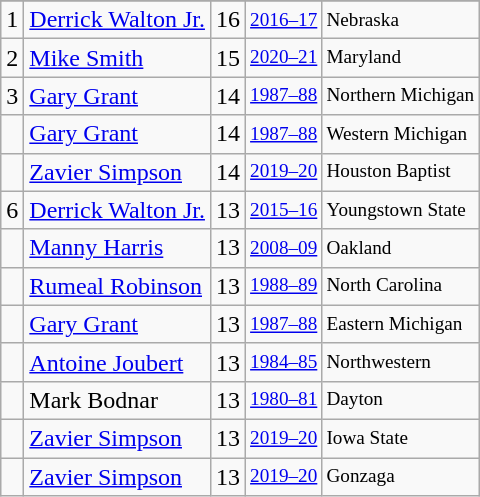<table class="wikitable">
<tr>
</tr>
<tr>
<td>1</td>
<td><a href='#'>Derrick Walton Jr.</a></td>
<td>16</td>
<td style="font-size:80%;"><a href='#'>2016–17</a></td>
<td style="font-size:80%;">Nebraska</td>
</tr>
<tr>
<td>2</td>
<td><a href='#'>Mike Smith</a></td>
<td>15</td>
<td style="font-size:80%;"><a href='#'>2020–21</a></td>
<td style="font-size:80%;">Maryland</td>
</tr>
<tr>
<td>3</td>
<td><a href='#'>Gary Grant</a></td>
<td>14</td>
<td style="font-size:80%;"><a href='#'>1987–88</a></td>
<td style="font-size:80%;">Northern Michigan</td>
</tr>
<tr>
<td></td>
<td><a href='#'>Gary Grant</a></td>
<td>14</td>
<td style="font-size:80%;"><a href='#'>1987–88</a></td>
<td style="font-size:80%;">Western Michigan</td>
</tr>
<tr>
<td></td>
<td><a href='#'>Zavier Simpson</a></td>
<td>14</td>
<td style="font-size:80%;"><a href='#'>2019–20</a></td>
<td style="font-size:80%;">Houston Baptist</td>
</tr>
<tr>
<td>6</td>
<td><a href='#'>Derrick Walton Jr.</a></td>
<td>13</td>
<td style="font-size:80%;"><a href='#'>2015–16</a></td>
<td style="font-size:80%;">Youngstown State</td>
</tr>
<tr>
<td></td>
<td><a href='#'>Manny Harris</a></td>
<td>13</td>
<td style="font-size:80%;"><a href='#'>2008–09</a></td>
<td style="font-size:80%;">Oakland</td>
</tr>
<tr>
<td></td>
<td><a href='#'>Rumeal Robinson</a></td>
<td>13</td>
<td style="font-size:80%;"><a href='#'>1988–89</a></td>
<td style="font-size:80%;">North Carolina</td>
</tr>
<tr>
<td></td>
<td><a href='#'>Gary Grant</a></td>
<td>13</td>
<td style="font-size:80%;"><a href='#'>1987–88</a></td>
<td style="font-size:80%;">Eastern Michigan</td>
</tr>
<tr>
<td></td>
<td><a href='#'>Antoine Joubert</a></td>
<td>13</td>
<td style="font-size:80%;"><a href='#'>1984–85</a></td>
<td style="font-size:80%;">Northwestern</td>
</tr>
<tr>
<td></td>
<td>Mark Bodnar</td>
<td>13</td>
<td style="font-size:80%;"><a href='#'>1980–81</a></td>
<td style="font-size:80%;">Dayton</td>
</tr>
<tr>
<td></td>
<td><a href='#'>Zavier Simpson</a></td>
<td>13</td>
<td style="font-size:80%;"><a href='#'>2019–20</a></td>
<td style="font-size:80%;">Iowa State</td>
</tr>
<tr>
<td></td>
<td><a href='#'>Zavier Simpson</a></td>
<td>13</td>
<td style="font-size:80%;"><a href='#'>2019–20</a></td>
<td style="font-size:80%;">Gonzaga</td>
</tr>
</table>
